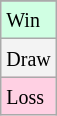<table class="wikitable">
<tr>
</tr>
<tr bgcolor = "#d0ffe3">
<td><small>Win</small></td>
</tr>
<tr bgcolor = "#f3f3f3">
<td><small>Draw</small></td>
</tr>
<tr bgcolor = "#ffd0e3">
<td><small>Loss</small></td>
</tr>
</table>
